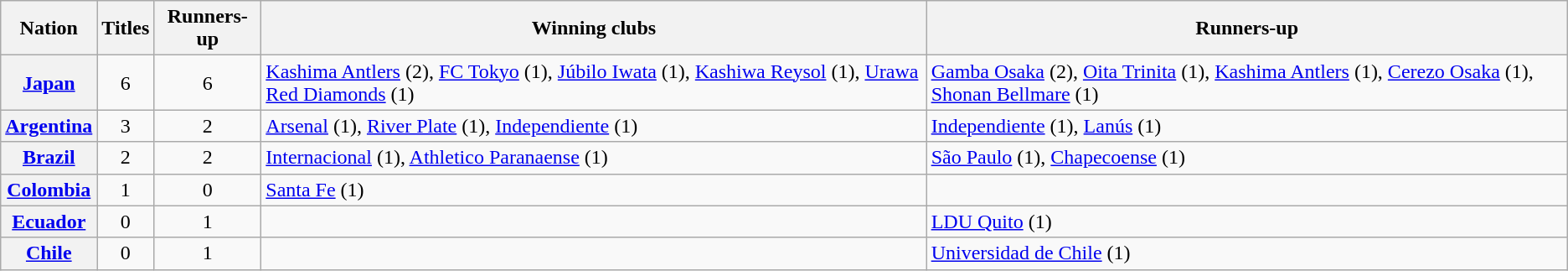<table class="wikitable plainrowheaders sortable">
<tr>
<th scope="col">Nation</th>
<th scope="col">Titles</th>
<th scope="col">Runners-up</th>
<th scope="col">Winning clubs</th>
<th scope="col">Runners-up</th>
</tr>
<tr>
<th scope=row> <a href='#'>Japan</a></th>
<td align=center>6</td>
<td align=center>6</td>
<td><a href='#'>Kashima Antlers</a> (2), <a href='#'>FC Tokyo</a> (1), <a href='#'>Júbilo Iwata</a> (1), <a href='#'>Kashiwa Reysol</a> (1), <a href='#'>Urawa Red Diamonds</a> (1)</td>
<td><a href='#'>Gamba Osaka</a> (2), <a href='#'>Oita Trinita</a> (1), <a href='#'>Kashima Antlers</a> (1), <a href='#'>Cerezo Osaka</a> (1), <a href='#'>Shonan Bellmare</a> (1)</td>
</tr>
<tr>
<th scope=row> <a href='#'>Argentina</a></th>
<td align=center>3</td>
<td align=center>2</td>
<td><a href='#'>Arsenal</a> (1), <a href='#'>River Plate</a> (1), <a href='#'>Independiente</a> (1)</td>
<td><a href='#'>Independiente</a> (1), <a href='#'>Lanús</a> (1)</td>
</tr>
<tr>
<th scope=row> <a href='#'>Brazil</a></th>
<td align=center>2</td>
<td align=center>2</td>
<td><a href='#'>Internacional</a> (1), <a href='#'>Athletico Paranaense</a> (1)</td>
<td><a href='#'>São Paulo</a> (1), <a href='#'>Chapecoense</a> (1)</td>
</tr>
<tr>
<th scope=row> <a href='#'>Colombia</a></th>
<td align=center>1</td>
<td align=center>0</td>
<td><a href='#'>Santa Fe</a> (1)</td>
<td></td>
</tr>
<tr>
<th scope=row> <a href='#'>Ecuador</a></th>
<td align=center>0</td>
<td align=center>1</td>
<td></td>
<td><a href='#'>LDU Quito</a> (1)</td>
</tr>
<tr>
<th scope=row> <a href='#'>Chile</a></th>
<td align=center>0</td>
<td align=center>1</td>
<td></td>
<td><a href='#'>Universidad de Chile</a> (1)</td>
</tr>
</table>
